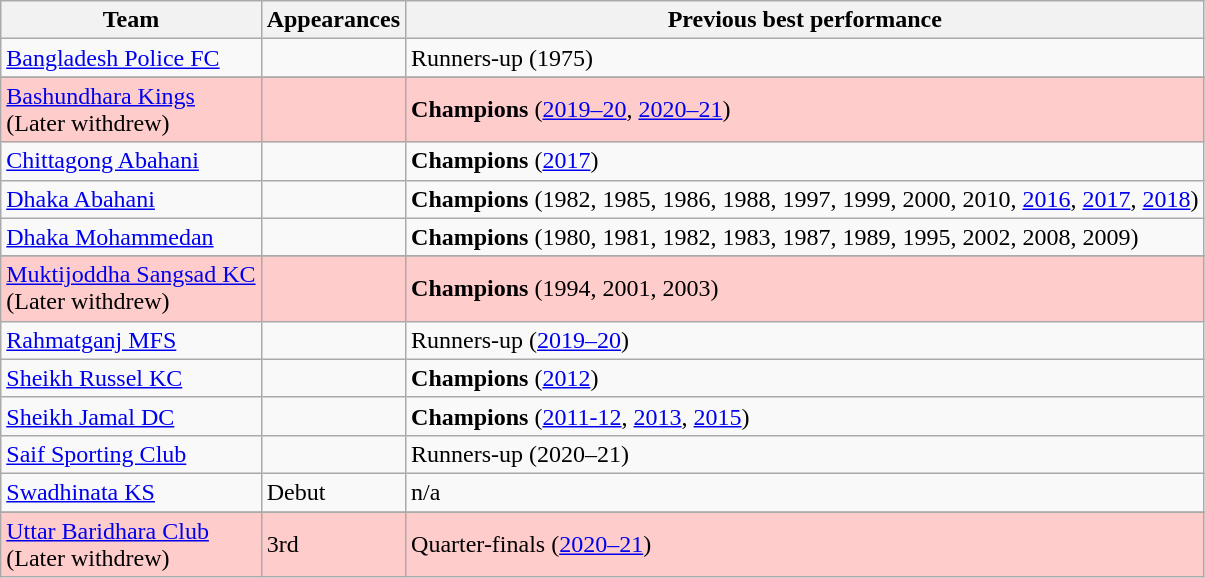<table class="wikitable sortable" style="text-align: left;">
<tr>
<th>Team</th>
<th>Appearances</th>
<th>Previous best performance</th>
</tr>
<tr>
<td><a href='#'>Bangladesh Police FC</a></td>
<td></td>
<td>Runners-up (1975)</td>
</tr>
<tr>
</tr>
<tr style="background:#fcc;">
<td><a href='#'>Bashundhara Kings</a><br>(Later withdrew)</td>
<td></td>
<td><strong>Champions</strong> (<a href='#'>2019–20</a>, <a href='#'>2020–21</a>)</td>
</tr>
<tr>
<td><a href='#'>Chittagong Abahani</a></td>
<td></td>
<td><strong>Champions</strong> (<a href='#'>2017</a>)</td>
</tr>
<tr>
<td><a href='#'>Dhaka Abahani</a></td>
<td></td>
<td><strong>Champions</strong> (1982, 1985, 1986, 1988, 1997, 1999, 2000, 2010, <a href='#'>2016</a>, <a href='#'>2017</a>, <a href='#'>2018</a>)</td>
</tr>
<tr>
<td><a href='#'>Dhaka Mohammedan</a></td>
<td></td>
<td><strong>Champions</strong> (1980, 1981, 1982, 1983, 1987, 1989, 1995, 2002, 2008, 2009)</td>
</tr>
<tr>
</tr>
<tr style="background:#fcc;">
<td><a href='#'>Muktijoddha Sangsad KC</a><br>(Later withdrew)</td>
<td></td>
<td><strong>Champions</strong> (1994, 2001, 2003)</td>
</tr>
<tr>
<td><a href='#'>Rahmatganj MFS</a></td>
<td></td>
<td>Runners-up (<a href='#'>2019–20</a>)</td>
</tr>
<tr>
<td><a href='#'>Sheikh Russel KC</a></td>
<td></td>
<td><strong>Champions</strong> (<a href='#'>2012</a>)</td>
</tr>
<tr>
<td><a href='#'>Sheikh Jamal DC</a></td>
<td></td>
<td><strong>Champions</strong> (<a href='#'>2011-12</a>, <a href='#'>2013</a>, <a href='#'>2015</a>)</td>
</tr>
<tr>
<td><a href='#'>Saif Sporting Club</a></td>
<td></td>
<td>Runners-up (2020–21)</td>
</tr>
<tr>
<td><a href='#'>Swadhinata KS</a></td>
<td>Debut</td>
<td>n/a</td>
</tr>
<tr>
</tr>
<tr style="background:#fcc;">
<td><a href='#'>Uttar Baridhara Club</a><br>(Later withdrew)</td>
<td>3rd</td>
<td>Quarter-finals (<a href='#'>2020–21</a>)</td>
</tr>
</table>
